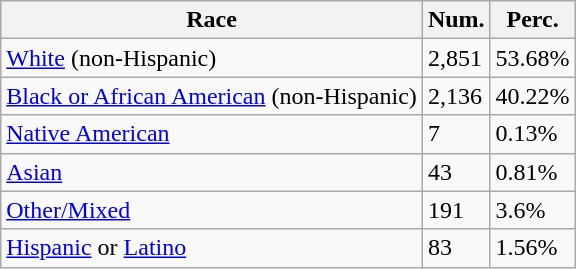<table class="wikitable">
<tr>
<th>Race</th>
<th>Num.</th>
<th>Perc.</th>
</tr>
<tr>
<td><a href='#'>White</a> (non-Hispanic)</td>
<td>2,851</td>
<td>53.68%</td>
</tr>
<tr>
<td><a href='#'>Black or African American</a> (non-Hispanic)</td>
<td>2,136</td>
<td>40.22%</td>
</tr>
<tr>
<td><a href='#'>Native American</a></td>
<td>7</td>
<td>0.13%</td>
</tr>
<tr>
<td><a href='#'>Asian</a></td>
<td>43</td>
<td>0.81%</td>
</tr>
<tr>
<td><a href='#'>Other/Mixed</a></td>
<td>191</td>
<td>3.6%</td>
</tr>
<tr>
<td><a href='#'>Hispanic</a> or <a href='#'>Latino</a></td>
<td>83</td>
<td>1.56%</td>
</tr>
</table>
